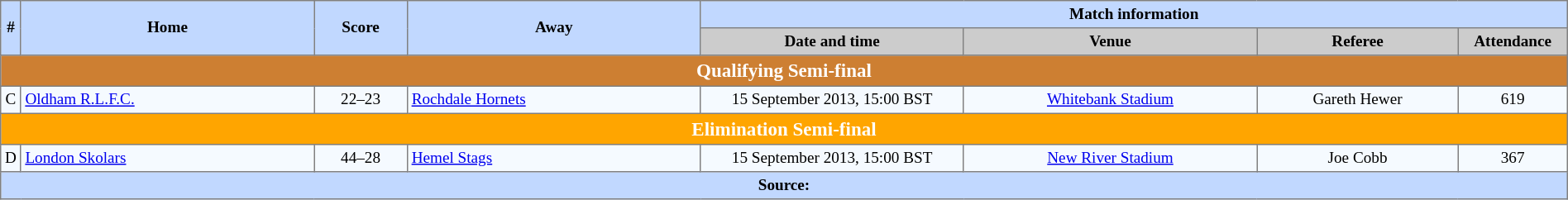<table border=1 style="border-collapse:collapse; font-size:80%; text-align:center;" cellpadding=3 cellspacing=0 width=100%>
<tr bgcolor=#C1D8FF>
<th rowspan=2>#</th>
<th rowspan=2 width=19%>Home</th>
<th rowspan=2 width=6%>Score</th>
<th rowspan=2 width=19%>Away</th>
<th colspan=6>Match information</th>
</tr>
<tr bgcolor=#CCCCCC>
<th width=17%>Date and time</th>
<th width=19%>Venue</th>
<th width=13%>Referee</th>
<th width=7%>Attendance</th>
</tr>
<tr>
<td style="background:#CD7F32; color:white" align=center colspan=9><big><strong>Qualifying Semi-final</strong></big></td>
</tr>
<tr bgcolor=#F5FAFF>
<td>C</td>
<td align=left> <a href='#'>Oldham R.L.F.C.</a></td>
<td>22–23</td>
<td align=left> <a href='#'>Rochdale Hornets</a></td>
<td>15 September 2013, 15:00 BST</td>
<td><a href='#'>Whitebank Stadium</a></td>
<td>Gareth Hewer</td>
<td>619</td>
</tr>
<tr>
<td style="background:orange; color:white" align=center colspan=9><big><strong>Elimination Semi-final</strong></big></td>
</tr>
<tr bgcolor=#F5FAFF>
<td>D</td>
<td align=left> <a href='#'>London Skolars</a></td>
<td>44–28</td>
<td align=left> <a href='#'>Hemel Stags</a></td>
<td>15 September 2013, 15:00 BST</td>
<td><a href='#'>New River Stadium</a></td>
<td>Joe Cobb</td>
<td>367</td>
</tr>
<tr bgcolor=#C1D8FF>
<th colspan="10">Source:</th>
</tr>
</table>
